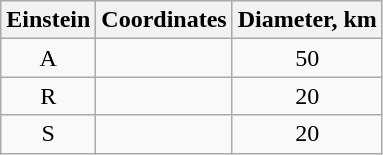<table class="wikitable sortable" style="text-align:center">
<tr>
<th>Einstein</th>
<th class="unsortable">Coordinates</th>
<th>Diameter, km</th>
</tr>
<tr>
<td>A</td>
<td></td>
<td>50</td>
</tr>
<tr>
<td>R</td>
<td></td>
<td>20</td>
</tr>
<tr>
<td>S</td>
<td></td>
<td>20</td>
</tr>
</table>
